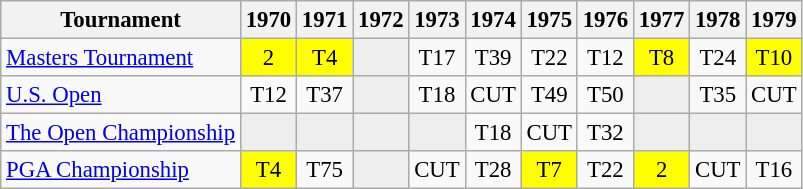<table class="wikitable" style="font-size:95%;text-align:center;">
<tr>
<th>Tournament</th>
<th>1970</th>
<th>1971</th>
<th>1972</th>
<th>1973</th>
<th>1974</th>
<th>1975</th>
<th>1976</th>
<th>1977</th>
<th>1978</th>
<th>1979</th>
</tr>
<tr>
<td align=left><a href='#'>Masters Tournament</a></td>
<td style="background:yellow;">2</td>
<td style="background:yellow;">T4</td>
<td style="background:#eeeeee;"></td>
<td>T17</td>
<td>T39</td>
<td>T22</td>
<td>T12</td>
<td style="background:yellow;">T8</td>
<td>T24</td>
<td style="background:yellow;">T10</td>
</tr>
<tr>
<td align=left><a href='#'>U.S. Open</a></td>
<td>T12</td>
<td>T37</td>
<td style="background:#eeeeee;"></td>
<td>T18</td>
<td>CUT</td>
<td>T49</td>
<td>T50</td>
<td style="background:#eeeeee;"></td>
<td>T35</td>
<td>CUT</td>
</tr>
<tr>
<td align=left><a href='#'>The Open Championship</a></td>
<td style="background:#eeeeee;"></td>
<td style="background:#eeeeee;"></td>
<td style="background:#eeeeee;"></td>
<td style="background:#eeeeee;"></td>
<td>T18</td>
<td>CUT</td>
<td>T32</td>
<td style="background:#eeeeee;"></td>
<td style="background:#eeeeee;"></td>
<td style="background:#eeeeee;"></td>
</tr>
<tr>
<td align=left><a href='#'>PGA Championship</a></td>
<td style="background:yellow;">T4</td>
<td>T75</td>
<td style="background:#eeeeee;"></td>
<td>CUT</td>
<td>T28</td>
<td style="background:yellow;">T7</td>
<td>T22</td>
<td style="background:yellow;">2</td>
<td>CUT</td>
<td>T16</td>
</tr>
</table>
